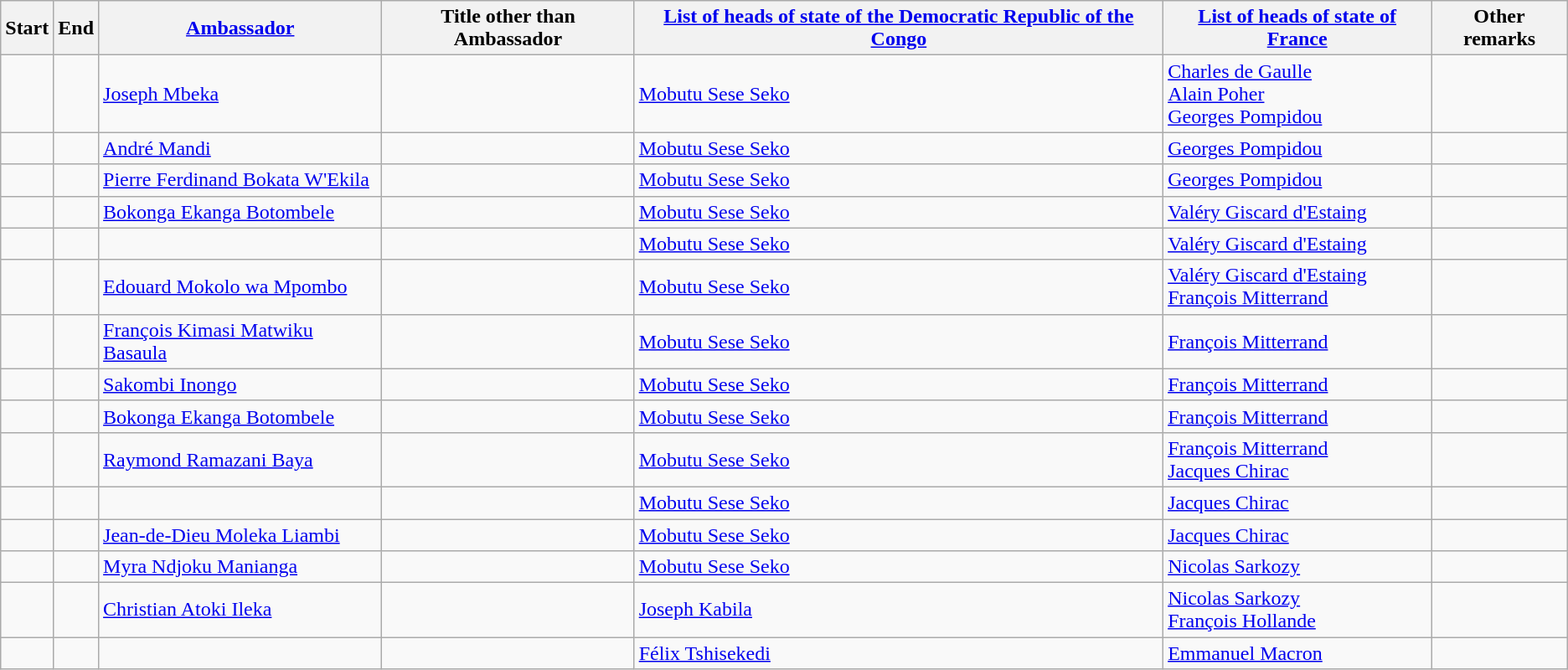<table class="wikitable sortable">
<tr>
<th>Start</th>
<th>End</th>
<th><a href='#'>Ambassador</a></th>
<th>Title other than Ambassador</th>
<th><a href='#'>List of heads of state of the Democratic Republic of the Congo</a></th>
<th><a href='#'>List of heads of state of France</a></th>
<th>Other remarks</th>
</tr>
<tr>
<td></td>
<td></td>
<td><a href='#'>Joseph Mbeka</a></td>
<td></td>
<td><a href='#'>Mobutu Sese Seko</a></td>
<td><a href='#'>Charles de Gaulle</a><br><a href='#'>Alain Poher</a><br><a href='#'>Georges Pompidou</a></td>
<td></td>
</tr>
<tr>
<td></td>
<td></td>
<td><a href='#'>André Mandi</a></td>
<td></td>
<td><a href='#'>Mobutu Sese Seko</a></td>
<td><a href='#'>Georges Pompidou</a></td>
<td></td>
</tr>
<tr>
<td></td>
<td></td>
<td><a href='#'>Pierre Ferdinand Bokata W'Ekila</a></td>
<td></td>
<td><a href='#'>Mobutu Sese Seko</a></td>
<td><a href='#'>Georges Pompidou</a></td>
<td></td>
</tr>
<tr>
<td></td>
<td></td>
<td><a href='#'>Bokonga Ekanga Botombele</a></td>
<td></td>
<td><a href='#'>Mobutu Sese Seko</a></td>
<td><a href='#'>Valéry Giscard d'Estaing</a></td>
<td></td>
</tr>
<tr>
<td></td>
<td></td>
<td></td>
<td></td>
<td><a href='#'>Mobutu Sese Seko</a></td>
<td><a href='#'>Valéry Giscard d'Estaing</a></td>
<td></td>
</tr>
<tr>
<td></td>
<td></td>
<td><a href='#'>Edouard Mokolo wa Mpombo</a></td>
<td></td>
<td><a href='#'>Mobutu Sese Seko</a></td>
<td><a href='#'>Valéry Giscard d'Estaing</a><br><a href='#'>François Mitterrand</a></td>
<td></td>
</tr>
<tr>
<td></td>
<td></td>
<td><a href='#'>François Kimasi Matwiku Basaula</a></td>
<td></td>
<td><a href='#'>Mobutu Sese Seko</a></td>
<td><a href='#'>François Mitterrand</a></td>
<td></td>
</tr>
<tr>
<td></td>
<td></td>
<td><a href='#'>Sakombi Inongo</a></td>
<td></td>
<td><a href='#'>Mobutu Sese Seko</a></td>
<td><a href='#'>François Mitterrand</a></td>
<td></td>
</tr>
<tr>
<td></td>
<td></td>
<td><a href='#'>Bokonga Ekanga Botombele</a></td>
<td></td>
<td><a href='#'>Mobutu Sese Seko</a></td>
<td><a href='#'>François Mitterrand</a></td>
<td></td>
</tr>
<tr>
<td></td>
<td></td>
<td><a href='#'>Raymond Ramazani Baya</a></td>
<td></td>
<td><a href='#'>Mobutu Sese Seko</a></td>
<td><a href='#'>François Mitterrand</a><br><a href='#'>Jacques Chirac</a></td>
<td></td>
</tr>
<tr>
<td></td>
<td></td>
<td></td>
<td></td>
<td><a href='#'>Mobutu Sese Seko</a></td>
<td><a href='#'>Jacques Chirac</a></td>
<td></td>
</tr>
<tr>
<td></td>
<td></td>
<td><a href='#'>Jean-de-Dieu Moleka Liambi</a></td>
<td></td>
<td><a href='#'>Mobutu Sese Seko</a></td>
<td><a href='#'>Jacques Chirac</a></td>
<td></td>
</tr>
<tr>
<td></td>
<td></td>
<td><a href='#'>Myra Ndjoku Manianga</a></td>
<td></td>
<td><a href='#'>Mobutu Sese Seko</a></td>
<td><a href='#'>Nicolas Sarkozy</a></td>
<td></td>
</tr>
<tr>
<td></td>
<td></td>
<td><a href='#'>Christian Atoki Ileka</a></td>
<td></td>
<td><a href='#'>Joseph Kabila</a></td>
<td><a href='#'>Nicolas Sarkozy</a><br><a href='#'>François Hollande</a></td>
<td></td>
</tr>
<tr>
<td></td>
<td></td>
<td></td>
<td></td>
<td><a href='#'>Félix Tshisekedi</a></td>
<td><a href='#'>Emmanuel Macron</a></td>
<td></td>
</tr>
</table>
